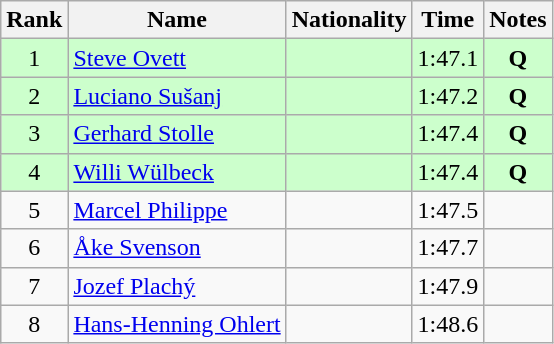<table class="wikitable sortable" style="text-align:center">
<tr>
<th>Rank</th>
<th>Name</th>
<th>Nationality</th>
<th>Time</th>
<th>Notes</th>
</tr>
<tr bgcolor=ccffcc>
<td>1</td>
<td align=left><a href='#'>Steve Ovett</a></td>
<td align=left></td>
<td>1:47.1</td>
<td><strong>Q</strong></td>
</tr>
<tr bgcolor=ccffcc>
<td>2</td>
<td align=left><a href='#'>Luciano Sušanj</a></td>
<td align=left></td>
<td>1:47.2</td>
<td><strong>Q</strong></td>
</tr>
<tr bgcolor=ccffcc>
<td>3</td>
<td align=left><a href='#'>Gerhard Stolle</a></td>
<td align=left></td>
<td>1:47.4</td>
<td><strong>Q</strong></td>
</tr>
<tr bgcolor=ccffcc>
<td>4</td>
<td align=left><a href='#'>Willi Wülbeck</a></td>
<td align=left></td>
<td>1:47.4</td>
<td><strong>Q</strong></td>
</tr>
<tr>
<td>5</td>
<td align=left><a href='#'>Marcel Philippe</a></td>
<td align=left></td>
<td>1:47.5</td>
<td></td>
</tr>
<tr>
<td>6</td>
<td align=left><a href='#'>Åke Svenson</a></td>
<td align=left></td>
<td>1:47.7</td>
<td></td>
</tr>
<tr>
<td>7</td>
<td align=left><a href='#'>Jozef Plachý</a></td>
<td align=left></td>
<td>1:47.9</td>
<td></td>
</tr>
<tr>
<td>8</td>
<td align=left><a href='#'>Hans-Henning Ohlert</a></td>
<td align=left></td>
<td>1:48.6</td>
<td></td>
</tr>
</table>
